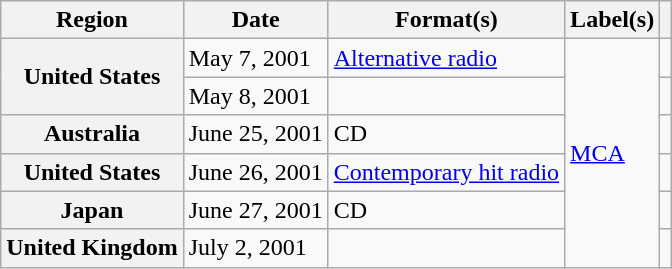<table class="wikitable plainrowheaders">
<tr>
<th scope="col">Region</th>
<th scope="col">Date</th>
<th scope="col">Format(s)</th>
<th scope="col">Label(s)</th>
<th scope="col"></th>
</tr>
<tr>
<th scope="row" rowspan="2">United States</th>
<td>May 7, 2001</td>
<td><a href='#'>Alternative radio</a></td>
<td rowspan="6"><a href='#'>MCA</a></td>
<td></td>
</tr>
<tr>
<td>May 8, 2001</td>
<td></td>
<td></td>
</tr>
<tr>
<th scope="row">Australia</th>
<td>June 25, 2001</td>
<td>CD</td>
<td></td>
</tr>
<tr>
<th scope="row">United States</th>
<td>June 26, 2001</td>
<td><a href='#'>Contemporary hit radio</a></td>
<td></td>
</tr>
<tr>
<th scope="row">Japan</th>
<td>June 27, 2001</td>
<td>CD</td>
<td></td>
</tr>
<tr>
<th scope="row">United Kingdom</th>
<td>July 2, 2001</td>
<td></td>
<td></td>
</tr>
</table>
